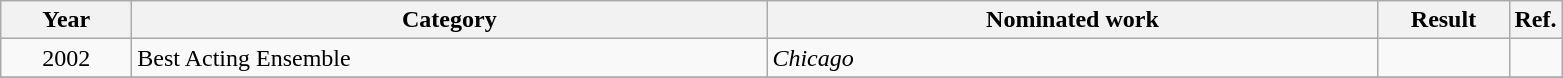<table class=wikitable>
<tr>
<th scope="col" style="width:5em;">Year</th>
<th scope="col" style="width:26em;">Category</th>
<th scope="col" style="width:25em;">Nominated work</th>
<th scope="col" style="width:5em;">Result</th>
<th>Ref.</th>
</tr>
<tr>
<td style="text-align:center;">2002</td>
<td>Best Acting Ensemble</td>
<td><em>Chicago</em></td>
<td></td>
<td></td>
</tr>
<tr>
</tr>
</table>
